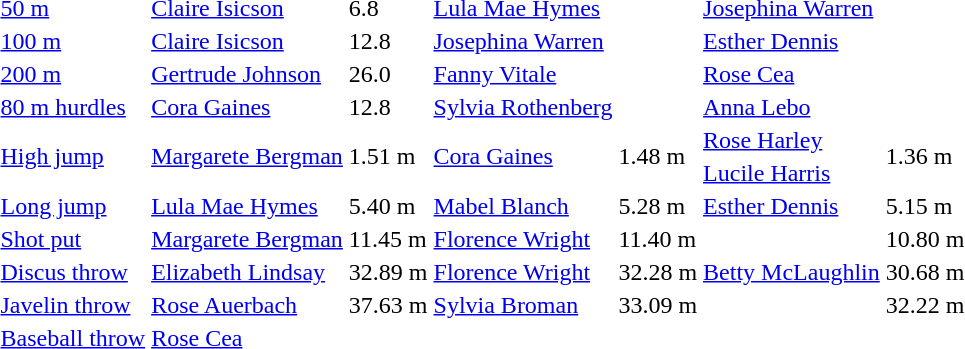<table>
<tr>
<td><a href='#'>50 m</a></td>
<td><a href='#'>Claire Isicson</a></td>
<td>6.8</td>
<td><a href='#'>Lula Mae Hymes</a></td>
<td></td>
<td><a href='#'>Josephina Warren</a></td>
<td></td>
</tr>
<tr>
<td><a href='#'>100 m</a></td>
<td><a href='#'>Claire Isicson</a></td>
<td>12.8</td>
<td><a href='#'>Josephina Warren</a></td>
<td></td>
<td><a href='#'>Esther Dennis</a></td>
<td></td>
</tr>
<tr>
<td><a href='#'>200 m</a></td>
<td><a href='#'>Gertrude Johnson</a></td>
<td>26.0</td>
<td><a href='#'>Fanny Vitale</a></td>
<td></td>
<td><a href='#'>Rose Cea</a></td>
<td></td>
</tr>
<tr>
<td><a href='#'>80 m hurdles</a></td>
<td><a href='#'>Cora Gaines</a></td>
<td>12.8</td>
<td><a href='#'>Sylvia Rothenberg</a></td>
<td></td>
<td><a href='#'>Anna Lebo</a></td>
<td></td>
</tr>
<tr>
<td rowspan=2><a href='#'>High jump</a></td>
<td rowspan=2><a href='#'>Margarete Bergman</a></td>
<td rowspan=2>1.51 m</td>
<td rowspan=2><a href='#'>Cora Gaines</a></td>
<td rowspan=2>1.48 m</td>
<td><a href='#'>Rose Harley</a></td>
<td rowspan=2>1.36 m</td>
</tr>
<tr>
<td rowspan=1><a href='#'>Lucile Harris</a></td>
</tr>
<tr>
<td><a href='#'>Long jump</a></td>
<td><a href='#'>Lula Mae Hymes</a></td>
<td>5.40 m</td>
<td><a href='#'>Mabel Blanch</a></td>
<td>5.28 m</td>
<td><a href='#'>Esther Dennis</a></td>
<td>5.15 m</td>
</tr>
<tr>
<td><a href='#'>Shot put</a></td>
<td><a href='#'>Margarete Bergman</a></td>
<td>11.45 m</td>
<td><a href='#'>Florence Wright</a></td>
<td>11.40 m</td>
<td></td>
<td>10.80 m</td>
</tr>
<tr>
<td><a href='#'>Discus throw</a></td>
<td><a href='#'>Elizabeth Lindsay</a></td>
<td>32.89 m</td>
<td><a href='#'>Florence Wright</a></td>
<td>32.28 m</td>
<td><a href='#'>Betty McLaughlin</a></td>
<td>30.68 m</td>
</tr>
<tr>
<td><a href='#'>Javelin throw</a></td>
<td><a href='#'>Rose Auerbach</a></td>
<td>37.63 m</td>
<td><a href='#'>Sylvia Broman</a></td>
<td>33.09 m</td>
<td></td>
<td>32.22 m</td>
</tr>
<tr>
<td><a href='#'>Baseball throw</a></td>
<td><a href='#'>Rose Cea</a></td>
<td></td>
<td></td>
<td></td>
<td></td>
<td></td>
</tr>
</table>
